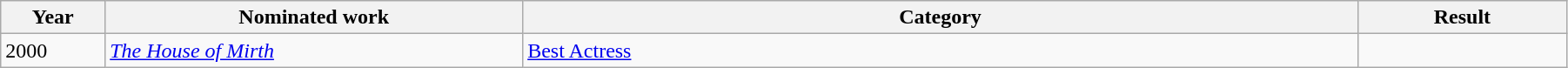<table style="width:95%;" class="wikitable sortable">
<tr>
<th style="width:5%;">Year</th>
<th style="width:20%;">Nominated work</th>
<th style="width:40%;">Category</th>
<th style="width:10%;">Result</th>
</tr>
<tr>
<td>2000</td>
<td><em><a href='#'>The House of Mirth</a></em></td>
<td><a href='#'>Best Actress</a></td>
<td></td>
</tr>
</table>
